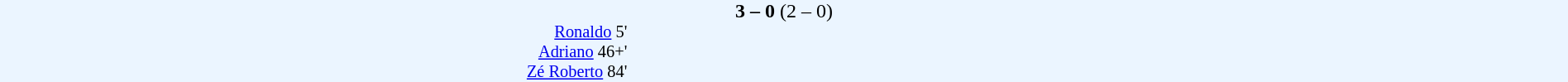<table width=100% cellspacing=0 cellpadding=0 style=background:#EBF5FF>
<tr>
<td width=40% align=right><strong></strong></td>
<td align=center width=20%><strong> 3 – 0 </strong> (2 – 0)</td>
<td width=40%><strong></strong></td>
</tr>
<tr style=font-size:85%>
<td align=right><a href='#'>Ronaldo</a> 5'</td>
</tr>
<tr style=font-size:85%>
<td align=right><a href='#'>Adriano</a> 46+'</td>
</tr>
<tr style=font-size:85%>
<td align=right><a href='#'>Zé Roberto</a> 84'</td>
</tr>
</table>
